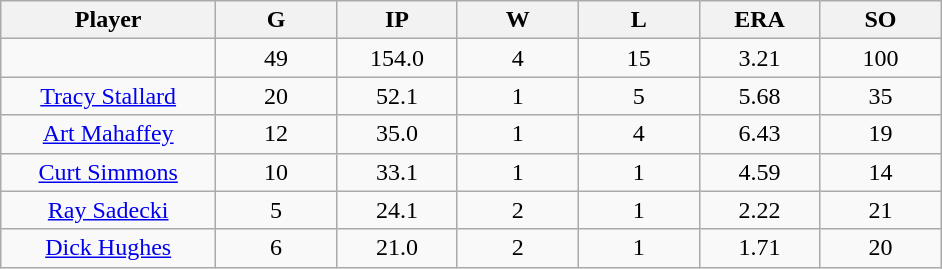<table class="wikitable sortable">
<tr>
<th bgcolor="#DDDDFF" width="16%">Player</th>
<th bgcolor="#DDDDFF" width="9%">G</th>
<th bgcolor="#DDDDFF" width="9%">IP</th>
<th bgcolor="#DDDDFF" width="9%">W</th>
<th bgcolor="#DDDDFF" width="9%">L</th>
<th bgcolor="#DDDDFF" width="9%">ERA</th>
<th bgcolor="#DDDDFF" width="9%">SO</th>
</tr>
<tr align="center">
<td></td>
<td>49</td>
<td>154.0</td>
<td>4</td>
<td>15</td>
<td>3.21</td>
<td>100</td>
</tr>
<tr align="center">
<td><a href='#'>Tracy Stallard</a></td>
<td>20</td>
<td>52.1</td>
<td>1</td>
<td>5</td>
<td>5.68</td>
<td>35</td>
</tr>
<tr align="center">
<td><a href='#'>Art Mahaffey</a></td>
<td>12</td>
<td>35.0</td>
<td>1</td>
<td>4</td>
<td>6.43</td>
<td>19</td>
</tr>
<tr align="center">
<td><a href='#'>Curt Simmons</a></td>
<td>10</td>
<td>33.1</td>
<td>1</td>
<td>1</td>
<td>4.59</td>
<td>14</td>
</tr>
<tr align="center">
<td><a href='#'>Ray Sadecki</a></td>
<td>5</td>
<td>24.1</td>
<td>2</td>
<td>1</td>
<td>2.22</td>
<td>21</td>
</tr>
<tr align="center">
<td><a href='#'>Dick Hughes</a></td>
<td>6</td>
<td>21.0</td>
<td>2</td>
<td>1</td>
<td>1.71</td>
<td>20</td>
</tr>
</table>
